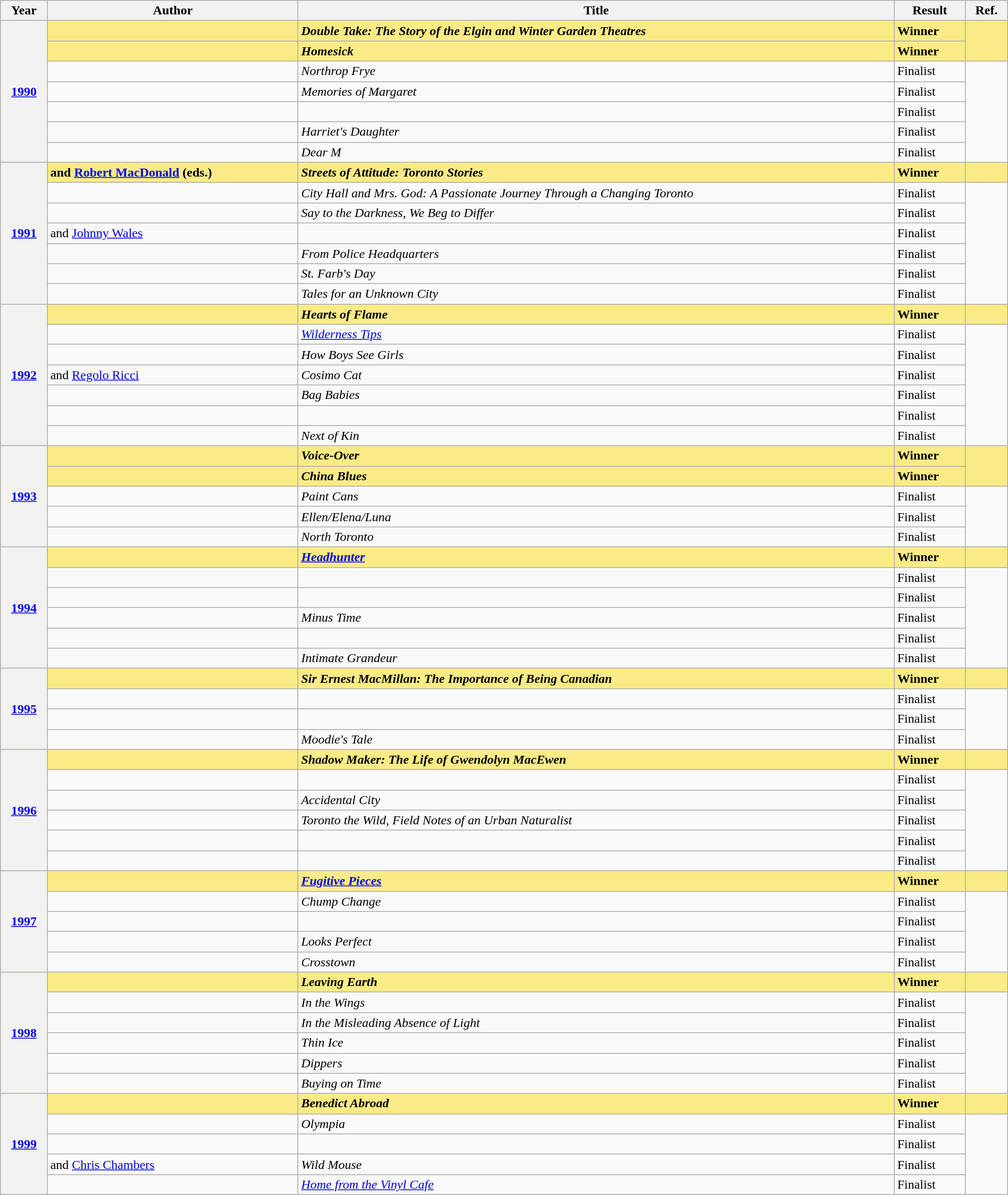<table class="wikitable sortable mw-collapsible" width=100%>
<tr>
<th>Year</th>
<th>Author</th>
<th>Title</th>
<th>Result</th>
<th>Ref.</th>
</tr>
<tr style=background:#FAEB86>
<th rowspan="7"><a href='#'>1990</a></th>
<td><strong></strong></td>
<td><strong><em>Double Take: The Story of the Elgin and Winter Garden Theatres</em></strong></td>
<td><strong>Winner</strong></td>
<td rowspan=2></td>
</tr>
<tr style=background:#FAEB86>
<td><strong></strong></td>
<td><strong><em>Homesick</em></strong></td>
<td><strong>Winner</strong></td>
</tr>
<tr>
<td></td>
<td><em>Northrop Frye</em></td>
<td>Finalist</td>
<td rowspan=5></td>
</tr>
<tr>
<td></td>
<td><em>Memories of Margaret</em></td>
<td>Finalist</td>
</tr>
<tr>
<td></td>
<td><em></em></td>
<td>Finalist</td>
</tr>
<tr>
<td></td>
<td><em>Harriet's Daughter</em></td>
<td>Finalist</td>
</tr>
<tr>
<td></td>
<td><em>Dear M</em></td>
<td>Finalist</td>
</tr>
<tr style=background:#FAEB86>
<th rowspan="7"><a href='#'>1991</a></th>
<td><strong> and <a href='#'>Robert MacDonald</a> (eds.)</strong></td>
<td><strong><em>Streets of Attitude: Toronto Stories</em></strong></td>
<td><strong>Winner</strong></td>
<td></td>
</tr>
<tr>
<td></td>
<td><em>City Hall and Mrs. God: A Passionate Journey Through a Changing Toronto</em></td>
<td>Finalist</td>
<td rowspan=6></td>
</tr>
<tr>
<td></td>
<td><em>Say to the Darkness, We Beg to Differ</em></td>
<td>Finalist</td>
</tr>
<tr>
<td> and <a href='#'>Johnny Wales</a></td>
<td><em></em></td>
<td>Finalist</td>
</tr>
<tr>
<td></td>
<td><em>From Police Headquarters</em></td>
<td>Finalist</td>
</tr>
<tr>
<td></td>
<td><em>St. Farb's Day</em></td>
<td>Finalist</td>
</tr>
<tr>
<td></td>
<td><em>Tales for an Unknown City</em></td>
<td>Finalist</td>
</tr>
<tr style=background:#FAEB86>
<th rowspan="7"><a href='#'>1992</a></th>
<td><strong></strong></td>
<td><strong><em>Hearts of Flame</em></strong></td>
<td><strong>Winner</strong></td>
<td></td>
</tr>
<tr>
<td></td>
<td><em><a href='#'>Wilderness Tips</a></em></td>
<td>Finalist</td>
<td rowspan=6></td>
</tr>
<tr>
<td></td>
<td><em>How Boys See Girls</em></td>
<td>Finalist</td>
</tr>
<tr>
<td> and <a href='#'>Regolo Ricci</a></td>
<td><em>Cosimo Cat</em></td>
<td>Finalist</td>
</tr>
<tr>
<td></td>
<td><em>Bag Babies</em></td>
<td>Finalist</td>
</tr>
<tr>
<td></td>
<td><em></em></td>
<td>Finalist</td>
</tr>
<tr>
<td></td>
<td><em>Next of Kin</em></td>
<td>Finalist</td>
</tr>
<tr style=background:#FAEB86>
<th rowspan="5"><a href='#'>1993</a></th>
<td><strong></strong></td>
<td><strong><em>Voice-Over</em></strong></td>
<td><strong>Winner</strong></td>
<td rowspan=2></td>
</tr>
<tr style=background:#FAEB86>
<td><strong></strong></td>
<td><strong><em>China Blues</em></strong></td>
<td><strong>Winner</strong></td>
</tr>
<tr>
<td></td>
<td><em>Paint Cans</em></td>
<td>Finalist</td>
<td rowspan=3></td>
</tr>
<tr>
<td></td>
<td><em>Ellen/Elena/Luna</em></td>
<td>Finalist</td>
</tr>
<tr>
<td></td>
<td><em>North Toronto</em></td>
<td>Finalist</td>
</tr>
<tr style=background:#FAEB86>
<th rowspan="6"><a href='#'>1994</a></th>
<td><strong></strong></td>
<td><strong><em><a href='#'>Headhunter</a></em></strong></td>
<td><strong>Winner</strong></td>
<td></td>
</tr>
<tr>
<td></td>
<td><em></em></td>
<td>Finalist</td>
<td rowspan=5></td>
</tr>
<tr>
<td></td>
<td><em></em></td>
<td>Finalist</td>
</tr>
<tr>
<td></td>
<td><em>Minus Time</em></td>
<td>Finalist</td>
</tr>
<tr>
<td></td>
<td><em></em></td>
<td>Finalist</td>
</tr>
<tr>
<td></td>
<td><em>Intimate Grandeur</em></td>
<td>Finalist</td>
</tr>
<tr style=background:#FAEB86>
<th rowspan="4"><a href='#'>1995</a></th>
<td><strong></strong></td>
<td><strong><em>Sir Ernest MacMillan: The Importance of Being Canadian</em></strong></td>
<td><strong>Winner</strong></td>
<td></td>
</tr>
<tr>
<td></td>
<td><em></em></td>
<td>Finalist</td>
<td rowspan=3></td>
</tr>
<tr>
<td></td>
<td><em></em></td>
<td>Finalist</td>
</tr>
<tr>
<td></td>
<td><em>Moodie's Tale</em></td>
<td>Finalist</td>
</tr>
<tr style=background:#FAEB86>
<th rowspan="6"><a href='#'>1996</a></th>
<td><strong></strong></td>
<td><strong><em>Shadow Maker: The Life of Gwendolyn MacEwen</em></strong></td>
<td><strong>Winner</strong></td>
<td></td>
</tr>
<tr>
<td></td>
<td><em></em></td>
<td>Finalist</td>
<td rowspan=5></td>
</tr>
<tr>
<td></td>
<td><em>Accidental City</em></td>
<td>Finalist</td>
</tr>
<tr>
<td></td>
<td><em>Toronto the Wild, Field Notes of an Urban Naturalist</em></td>
<td>Finalist</td>
</tr>
<tr>
<td></td>
<td><em></em></td>
<td>Finalist</td>
</tr>
<tr>
<td></td>
<td><em></em></td>
<td>Finalist</td>
</tr>
<tr style=background:#FAEB86>
<th rowspan="5"><a href='#'>1997</a></th>
<td><strong></strong></td>
<td><strong><em><a href='#'>Fugitive Pieces</a></em></strong></td>
<td><strong>Winner</strong></td>
<td></td>
</tr>
<tr>
<td></td>
<td><em>Chump Change</em></td>
<td>Finalist</td>
<td rowspan=4></td>
</tr>
<tr>
<td></td>
<td><em></em></td>
<td>Finalist</td>
</tr>
<tr>
<td></td>
<td><em>Looks Perfect</em></td>
<td>Finalist</td>
</tr>
<tr>
<td></td>
<td><em>Crosstown</em></td>
<td>Finalist</td>
</tr>
<tr style=background:#FAEB86>
<th rowspan="6"><a href='#'>1998</a></th>
<td><strong></strong></td>
<td><strong><em>Leaving Earth</em></strong></td>
<td><strong>Winner</strong></td>
<td></td>
</tr>
<tr>
<td></td>
<td><em>In the Wings</em></td>
<td>Finalist</td>
<td rowspan=5></td>
</tr>
<tr>
<td></td>
<td><em>In the Misleading Absence of Light</em></td>
<td>Finalist</td>
</tr>
<tr>
<td></td>
<td><em>Thin Ice</em></td>
<td>Finalist</td>
</tr>
<tr>
<td></td>
<td><em>Dippers</em></td>
<td>Finalist</td>
</tr>
<tr>
<td></td>
<td><em>Buying on Time</em></td>
<td>Finalist</td>
</tr>
<tr style=background:#FAEB86>
<th rowspan="5"><a href='#'>1999</a></th>
<td><strong></strong></td>
<td><strong><em>Benedict Abroad</em></strong></td>
<td><strong>Winner</strong></td>
<td></td>
</tr>
<tr>
<td></td>
<td><em>Olympia</em></td>
<td>Finalist</td>
<td rowspan=4></td>
</tr>
<tr>
<td></td>
<td><em></em></td>
<td>Finalist</td>
</tr>
<tr>
<td> and <a href='#'>Chris Chambers</a></td>
<td><em>Wild Mouse</em></td>
<td>Finalist</td>
</tr>
<tr>
<td></td>
<td><em><a href='#'>Home from the Vinyl Cafe</a></em></td>
<td>Finalist</td>
</tr>
</table>
